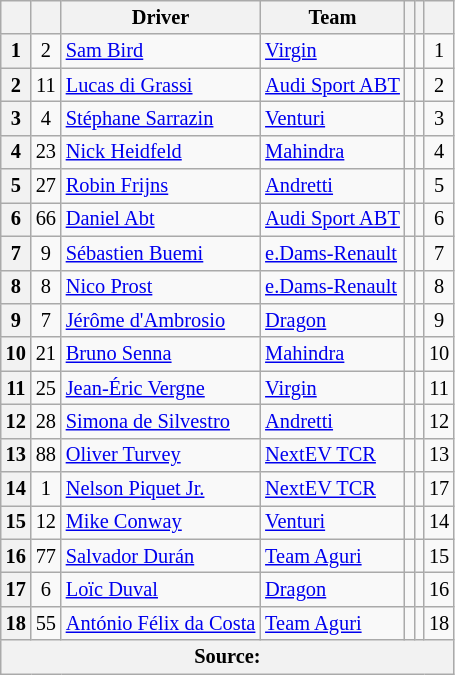<table class="wikitable sortable" style="font-size: 85%">
<tr>
<th scope="col"></th>
<th scope="col"></th>
<th scope="col">Driver</th>
<th scope="col">Team</th>
<th scope="col"></th>
<th scope="col"></th>
<th scope="col"></th>
</tr>
<tr>
<th scope="row">1</th>
<td align="center">2</td>
<td data-sort-value="BIR"> <a href='#'>Sam Bird</a></td>
<td><a href='#'>Virgin</a></td>
<td></td>
<td></td>
<td align="center">1</td>
</tr>
<tr>
<th scope="row">2</th>
<td align="center">11</td>
<td data-sort-value="DIG"> <a href='#'>Lucas di Grassi</a></td>
<td><a href='#'>Audi Sport ABT</a></td>
<td></td>
<td></td>
<td align="center">2</td>
</tr>
<tr>
<th scope="row">3</th>
<td align="center">4</td>
<td data-sort-value="SAR"> <a href='#'>Stéphane Sarrazin</a></td>
<td><a href='#'>Venturi</a></td>
<td></td>
<td></td>
<td align="center">3</td>
</tr>
<tr>
<th scope="row">4</th>
<td align="center">23</td>
<td data-sort-value="HEI"> <a href='#'>Nick Heidfeld</a></td>
<td><a href='#'>Mahindra</a></td>
<td></td>
<td></td>
<td align="center">4</td>
</tr>
<tr>
<th scope="row">5</th>
<td align="center">27</td>
<td data-sort-value="FRI"> <a href='#'>Robin Frijns</a></td>
<td><a href='#'>Andretti</a></td>
<td></td>
<td></td>
<td align="center">5</td>
</tr>
<tr>
<th scope="row">6</th>
<td align="center">66</td>
<td data-sort-value="ABT"> <a href='#'>Daniel Abt</a></td>
<td><a href='#'>Audi Sport ABT</a></td>
<td></td>
<td></td>
<td align="center">6</td>
</tr>
<tr>
<th scope="row">7</th>
<td align="center">9</td>
<td data-sort-value="BUE"> <a href='#'>Sébastien Buemi</a></td>
<td><a href='#'>e.Dams-Renault</a></td>
<td></td>
<td></td>
<td align="center">7</td>
</tr>
<tr>
<th scope="row">8</th>
<td align="center">8</td>
<td data-sort-value="PRO"> <a href='#'>Nico Prost</a></td>
<td><a href='#'>e.Dams-Renault</a></td>
<td></td>
<td></td>
<td align="center">8</td>
</tr>
<tr>
<th scope="row">9</th>
<td align="center">7</td>
<td data-sort-value="DAM"> <a href='#'>Jérôme d'Ambrosio</a></td>
<td><a href='#'>Dragon</a></td>
<td></td>
<td></td>
<td align="center">9</td>
</tr>
<tr>
<th scope="row">10</th>
<td align="center">21</td>
<td data-sort-value="SEN"> <a href='#'>Bruno Senna</a></td>
<td><a href='#'>Mahindra</a></td>
<td></td>
<td></td>
<td align="center">10</td>
</tr>
<tr>
<th scope="row">11</th>
<td align="center">25</td>
<td data-sort-value="VER"> <a href='#'>Jean-Éric Vergne</a></td>
<td><a href='#'>Virgin</a></td>
<td></td>
<td></td>
<td align="center">11</td>
</tr>
<tr>
<th scope="row">12</th>
<td align="center">28</td>
<td data-sort-value="DES"> <a href='#'>Simona de Silvestro</a></td>
<td><a href='#'>Andretti</a></td>
<td></td>
<td></td>
<td align="center">12</td>
</tr>
<tr>
<th scope="row">13</th>
<td align="center">88</td>
<td data-sort-value="TUR"> <a href='#'>Oliver Turvey</a></td>
<td><a href='#'>NextEV TCR</a></td>
<td></td>
<td></td>
<td align="center">13</td>
</tr>
<tr>
<th scope="row">14</th>
<td align="center">1</td>
<td data-sort-value="PIQ"> <a href='#'>Nelson Piquet Jr.</a></td>
<td><a href='#'>NextEV TCR</a></td>
<td></td>
<td></td>
<td align="center">17</td>
</tr>
<tr>
<th scope="row">15</th>
<td align="center">12</td>
<td data-sort-value="CON"> <a href='#'>Mike Conway</a></td>
<td><a href='#'>Venturi</a></td>
<td></td>
<td></td>
<td align="center">14</td>
</tr>
<tr>
<th scope="row">16</th>
<td align="center">77</td>
<td data-sort-value="DUR"> <a href='#'>Salvador Durán</a></td>
<td><a href='#'>Team Aguri</a></td>
<td></td>
<td></td>
<td align="center">15</td>
</tr>
<tr>
<th scope="row">17</th>
<td align="center">6</td>
<td data-sort-value="DUV"> <a href='#'>Loïc Duval</a></td>
<td><a href='#'>Dragon</a></td>
<td></td>
<td></td>
<td align="center">16</td>
</tr>
<tr>
<th scope="row">18</th>
<td align="center">55</td>
<td data-sort-value="FDC"> <a href='#'>António Félix da Costa</a></td>
<td><a href='#'>Team Aguri</a></td>
<td></td>
<td></td>
<td align="center">18</td>
</tr>
<tr>
<th colspan="7">Source:</th>
</tr>
</table>
